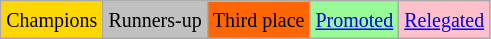<table class="wikitable">
<tr>
<td bgcolor=gold><small>Champions</small></td>
<td bgcolor=silver><small>Runners-up</small></td>
<td bgcolor=ff6600><small>Third place</small></td>
<td bgcolor=palegreen><small><a href='#'>Promoted</a></small></td>
<td bgcolor=pink><small><a href='#'>Relegated</a></small></td>
</tr>
</table>
